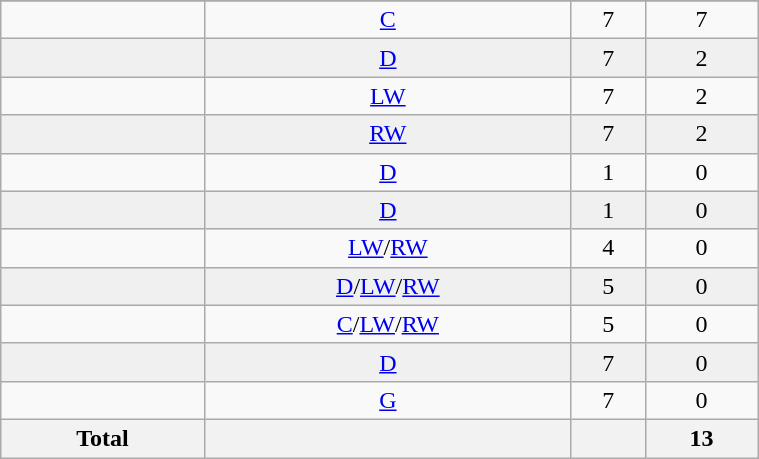<table class="wikitable sortable" width ="40%">
<tr align="center">
</tr>
<tr align="center" bgcolor="">
<td></td>
<td><a href='#'>C</a></td>
<td>7</td>
<td>7</td>
</tr>
<tr align="center" bgcolor="f0f0f0">
<td></td>
<td><a href='#'>D</a></td>
<td>7</td>
<td>2</td>
</tr>
<tr align="center" bgcolor="">
<td></td>
<td><a href='#'>LW</a></td>
<td>7</td>
<td>2</td>
</tr>
<tr align="center" bgcolor="f0f0f0">
<td></td>
<td><a href='#'>RW</a></td>
<td>7</td>
<td>2</td>
</tr>
<tr align="center" bgcolor="">
<td></td>
<td><a href='#'>D</a></td>
<td>1</td>
<td>0</td>
</tr>
<tr align="center" bgcolor="f0f0f0">
<td></td>
<td><a href='#'>D</a></td>
<td>1</td>
<td>0</td>
</tr>
<tr align="center" bgcolor="">
<td></td>
<td><a href='#'>LW</a>/<a href='#'>RW</a></td>
<td>4</td>
<td>0</td>
</tr>
<tr align="center" bgcolor="f0f0f0">
<td></td>
<td><a href='#'>D</a>/<a href='#'>LW</a>/<a href='#'>RW</a></td>
<td>5</td>
<td>0</td>
</tr>
<tr align="center" bgcolor="">
<td></td>
<td><a href='#'>C</a>/<a href='#'>LW</a>/<a href='#'>RW</a></td>
<td>5</td>
<td>0</td>
</tr>
<tr align="center" bgcolor="f0f0f0">
<td></td>
<td><a href='#'>D</a></td>
<td>7</td>
<td>0</td>
</tr>
<tr align="center" bgcolor="">
<td></td>
<td><a href='#'>G</a></td>
<td>7</td>
<td>0</td>
</tr>
<tr>
<th>Total</th>
<th></th>
<th></th>
<th>13</th>
</tr>
</table>
